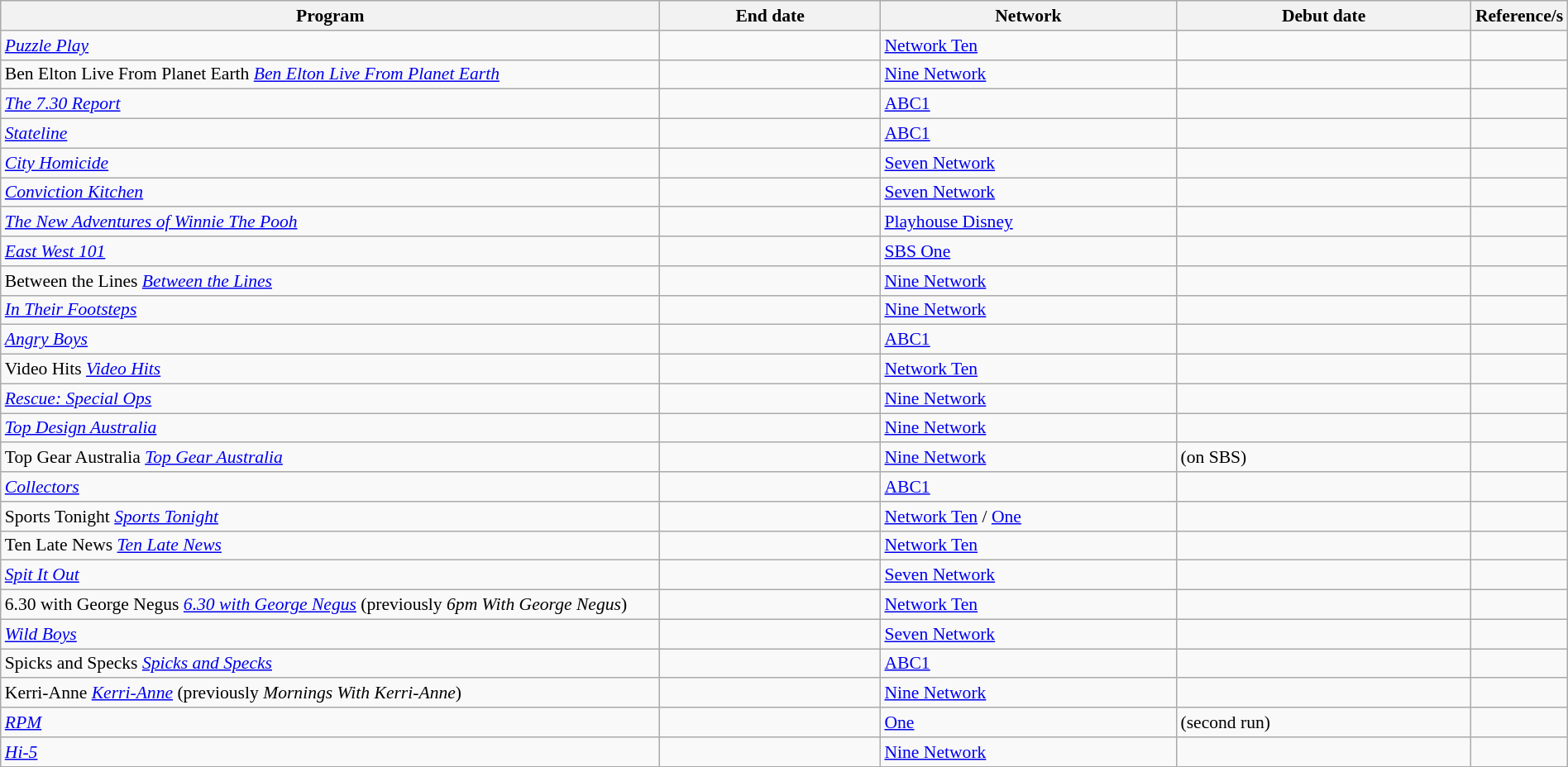<table class="wikitable sortable" width="100%" style="font-size:90%;">
<tr bgcolor="#efefef">
<th width=45%>Program</th>
<th width=15%>End date</th>
<th width=20%>Network</th>
<th width=20%>Debut date</th>
<th class="unsortable">Reference/s</th>
</tr>
<tr>
<td><em><a href='#'>Puzzle Play</a></em></td>
<td></td>
<td><a href='#'>Network Ten</a></td>
<td></td>
<td></td>
</tr>
<tr>
<td><span>Ben Elton Live From Planet Earth</span> <em><a href='#'>Ben Elton Live From Planet Earth</a></em></td>
<td></td>
<td><a href='#'>Nine Network</a></td>
<td></td>
<td></td>
</tr>
<tr>
<td><em><a href='#'>The 7.30 Report</a></em></td>
<td></td>
<td><a href='#'>ABC1</a></td>
<td></td>
<td></td>
</tr>
<tr>
<td><em><a href='#'>Stateline</a></em></td>
<td></td>
<td><a href='#'>ABC1</a></td>
<td></td>
<td></td>
</tr>
<tr>
<td><em><a href='#'>City Homicide</a></em></td>
<td></td>
<td><a href='#'>Seven Network</a></td>
<td></td>
<td></td>
</tr>
<tr>
<td><em><a href='#'>Conviction Kitchen</a></em></td>
<td></td>
<td><a href='#'>Seven Network</a></td>
<td></td>
<td></td>
</tr>
<tr>
<td><em><a href='#'>The New Adventures of Winnie The Pooh</a></em></td>
<td></td>
<td><a href='#'>Playhouse Disney</a></td>
<td></td>
<td></td>
</tr>
<tr>
<td><em><a href='#'>East West 101</a></em></td>
<td></td>
<td><a href='#'>SBS One</a></td>
<td></td>
<td></td>
</tr>
<tr>
<td><span>Between the Lines</span> <em><a href='#'>Between the Lines</a></em></td>
<td></td>
<td><a href='#'>Nine Network</a></td>
<td></td>
<td></td>
</tr>
<tr>
<td><em><a href='#'>In Their Footsteps</a></em></td>
<td></td>
<td><a href='#'>Nine Network</a></td>
<td></td>
<td></td>
</tr>
<tr>
<td><em><a href='#'>Angry Boys</a></em></td>
<td></td>
<td><a href='#'>ABC1</a></td>
<td></td>
<td></td>
</tr>
<tr>
<td><span>Video Hits</span> <em><a href='#'>Video Hits</a></em></td>
<td></td>
<td><a href='#'>Network Ten</a></td>
<td></td>
<td></td>
</tr>
<tr>
<td><em><a href='#'>Rescue: Special Ops</a></em></td>
<td></td>
<td><a href='#'>Nine Network</a></td>
<td></td>
<td></td>
</tr>
<tr>
<td><em><a href='#'>Top Design Australia</a></em></td>
<td></td>
<td><a href='#'>Nine Network</a></td>
<td></td>
<td></td>
</tr>
<tr>
<td><span>Top Gear Australia</span> <em><a href='#'>Top Gear Australia</a></em></td>
<td></td>
<td><a href='#'>Nine Network</a></td>
<td> (on SBS)</td>
<td></td>
</tr>
<tr>
<td><em><a href='#'>Collectors</a></em></td>
<td></td>
<td><a href='#'>ABC1</a></td>
<td></td>
<td></td>
</tr>
<tr>
<td><span>Sports Tonight</span> <em><a href='#'>Sports Tonight</a></em></td>
<td></td>
<td><a href='#'>Network Ten</a> / <a href='#'>One</a></td>
<td></td>
<td></td>
</tr>
<tr>
<td><span>Ten Late News</span> <em><a href='#'>Ten Late News</a></em></td>
<td></td>
<td><a href='#'>Network Ten</a></td>
<td></td>
<td></td>
</tr>
<tr>
<td><em><a href='#'>Spit It Out</a></em></td>
<td></td>
<td><a href='#'>Seven Network</a></td>
<td></td>
<td></td>
</tr>
<tr>
<td><span>6.30 with George Negus</span> <em><a href='#'>6.30 with George Negus</a></em> (previously <em>6pm With George Negus</em>)</td>
<td></td>
<td><a href='#'>Network Ten</a></td>
<td></td>
<td></td>
</tr>
<tr>
<td><em><a href='#'>Wild Boys</a></em></td>
<td></td>
<td><a href='#'>Seven Network</a></td>
<td></td>
<td></td>
</tr>
<tr>
<td><span>Spicks and Specks</span> <em><a href='#'>Spicks and Specks</a></em></td>
<td></td>
<td><a href='#'>ABC1</a></td>
<td></td>
<td></td>
</tr>
<tr>
<td><span>Kerri-Anne</span> <em><a href='#'>Kerri-Anne</a></em> (previously <em>Mornings With Kerri-Anne</em>)</td>
<td></td>
<td><a href='#'>Nine Network</a></td>
<td></td>
<td></td>
</tr>
<tr>
<td><em><a href='#'>RPM</a></em></td>
<td></td>
<td><a href='#'>One</a></td>
<td> (second run)</td>
<td></td>
</tr>
<tr>
<td><em><a href='#'>Hi-5</a></em></td>
<td></td>
<td><a href='#'>Nine Network</a></td>
<td></td>
<td></td>
</tr>
</table>
